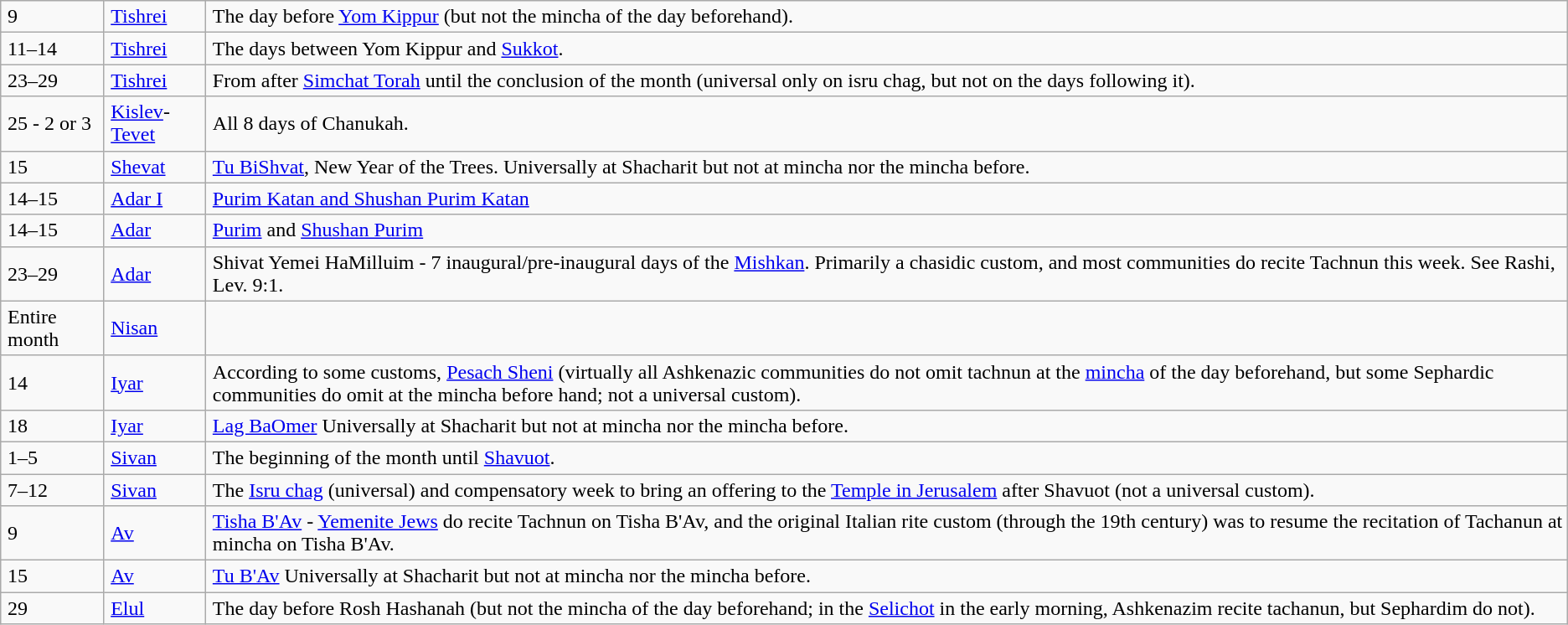<table class= wikitable>
<tr>
<td style= "padding-left:5px;">9</td>
<td style= "padding-left:5px;"><a href='#'>Tishrei</a></td>
<td style= "padding-left:5px;">The day before <a href='#'>Yom Kippur</a> (but not the mincha of the day beforehand).</td>
</tr>
<tr>
<td style= "padding-left:5px;">11–14</td>
<td style= "padding-left:5px;"><a href='#'>Tishrei</a></td>
<td style= "padding-left:5px;">The days between Yom Kippur and <a href='#'>Sukkot</a>.</td>
</tr>
<tr>
<td style= "padding-left:5px;">23–29</td>
<td style= "padding-left:5px;"><a href='#'>Tishrei</a></td>
<td style= "padding-left:5px;">From after <a href='#'>Simchat Torah</a> until the conclusion of the month (universal only on isru chag, but not on the days following it).</td>
</tr>
<tr>
<td style= "padding-left:5px;">25 - 2 or 3</td>
<td style= "padding-left:5px;"><a href='#'>Kislev</a>-<a href='#'>Tevet</a></td>
<td style= "padding-left:5px;">All 8 days of Chanukah.</td>
</tr>
<tr>
<td style= "padding-left:5px;">15</td>
<td style= "padding-left:5px;"><a href='#'>Shevat</a></td>
<td style= "padding-left:5px;"><a href='#'>Tu BiShvat</a>, New Year of the Trees. Universally at Shacharit but not at mincha nor the mincha before.</td>
</tr>
<tr>
<td style= "padding-left:5px;">14–15</td>
<td style= "padding-left:5px;"><a href='#'>Adar I</a></td>
<td style= "padding-left:5px;"><a href='#'>Purim Katan and Shushan Purim Katan</a></td>
</tr>
<tr>
<td style= "padding-left:5px;">14–15</td>
<td style= "padding-left:5px;"><a href='#'>Adar</a></td>
<td style= "padding-left:5px;"><a href='#'>Purim</a> and <a href='#'>Shushan Purim</a></td>
</tr>
<tr>
<td style= "padding-left:5px;">23–29</td>
<td style= "padding-left:5px;"><a href='#'>Adar</a></td>
<td style= "padding-left:5px;">Shivat Yemei HaMilluim - 7 inaugural/pre-inaugural days of the <a href='#'>Mishkan</a>. Primarily a chasidic custom, and most communities do recite Tachnun this week. See Rashi, Lev. 9:1.</td>
</tr>
<tr>
<td style= "padding-left:5px; padding-right:5px;">Entire month</td>
<td style= "padding-left:5px;"><a href='#'>Nisan</a></td>
</tr>
<tr>
<td style= "padding-left:5px;">14</td>
<td style= "padding-left:5px;"><a href='#'>Iyar</a></td>
<td style= "padding-left:5px;">According to some customs, <a href='#'>Pesach Sheni</a> (virtually all Ashkenazic communities do not omit tachnun at the <a href='#'>mincha</a> of the day beforehand, but some Sephardic communities do omit at the mincha before hand; not a universal custom).</td>
</tr>
<tr>
<td style= "padding-left:5px;">18</td>
<td style= "padding-left:5px;"><a href='#'>Iyar</a></td>
<td style= "padding-left:5px;"><a href='#'>Lag BaOmer</a> Universally at Shacharit but not at mincha nor the mincha before.</td>
</tr>
<tr>
<td style= "padding-left:5px;">1–5</td>
<td style= "padding-left:5px;"><a href='#'>Sivan</a></td>
<td style= "padding-left:5px;">The beginning of the month until <a href='#'>Shavuot</a>.</td>
</tr>
<tr>
<td style= "padding-left:5px;">7–12</td>
<td style= "padding-left:5px;"><a href='#'>Sivan</a></td>
<td style= "padding-left:5px;">The <a href='#'>Isru chag</a> (universal) and compensatory week to bring an offering to the <a href='#'>Temple in Jerusalem</a> after Shavuot (not a universal custom).</td>
</tr>
<tr>
<td style= "padding-left:5px;">9</td>
<td style= "padding-left:5px;"><a href='#'>Av</a></td>
<td style= "padding-left:5px;"><a href='#'>Tisha B'Av</a> - <a href='#'>Yemenite Jews</a> do recite Tachnun on Tisha B'Av, and the original Italian rite custom (through the 19th century) was to resume the recitation of Tachanun at mincha on Tisha B'Av.</td>
</tr>
<tr>
<td style= "padding-left:5px;">15</td>
<td style= "padding-left:5px;"><a href='#'>Av</a></td>
<td style= "padding-left:5px;"><a href='#'>Tu B'Av</a> Universally at Shacharit but not at mincha nor the mincha before.</td>
</tr>
<tr>
<td style= "padding-left:5px;">29</td>
<td style= "padding-left:5px;"><a href='#'>Elul</a></td>
<td style= "padding-left:5px;">The day before Rosh Hashanah (but not the mincha of the day beforehand; in the <a href='#'>Selichot</a> in the early morning, Ashkenazim recite tachanun, but Sephardim do not).</td>
</tr>
</table>
